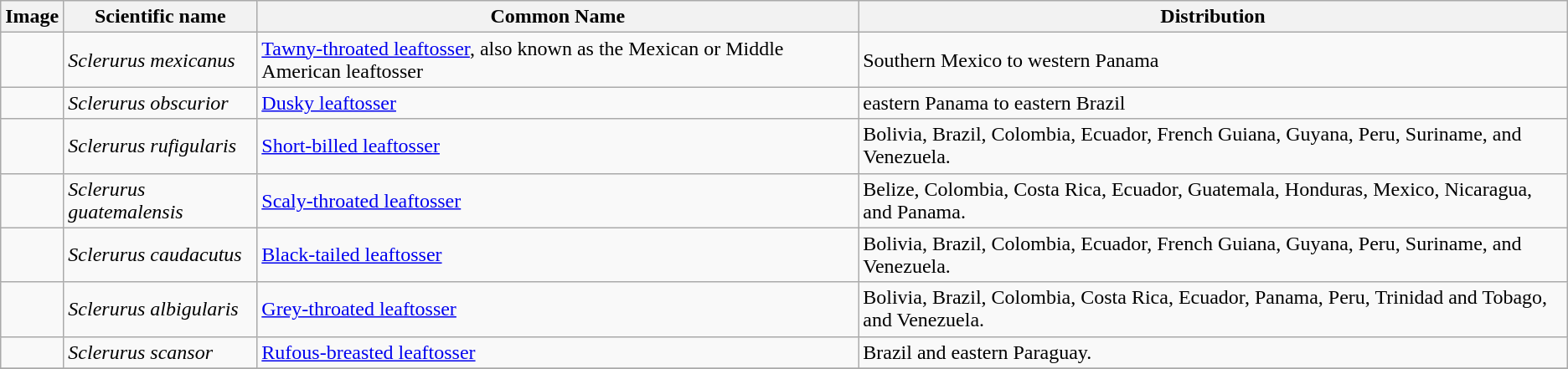<table class="wikitable">
<tr>
<th>Image</th>
<th>Scientific name</th>
<th>Common Name</th>
<th>Distribution</th>
</tr>
<tr>
<td></td>
<td><em>Sclerurus mexicanus</em></td>
<td><a href='#'>Tawny-throated leaftosser</a>, also known as the Mexican or Middle American leaftosser</td>
<td>Southern Mexico to western Panama</td>
</tr>
<tr>
<td></td>
<td><em>Sclerurus obscurior</em></td>
<td><a href='#'>Dusky leaftosser</a></td>
<td>eastern Panama to eastern Brazil</td>
</tr>
<tr>
<td></td>
<td><em>Sclerurus rufigularis</em></td>
<td><a href='#'>Short-billed leaftosser</a></td>
<td>Bolivia, Brazil, Colombia, Ecuador, French Guiana, Guyana, Peru, Suriname, and Venezuela.</td>
</tr>
<tr>
<td></td>
<td><em>Sclerurus guatemalensis</em></td>
<td><a href='#'>Scaly-throated leaftosser</a></td>
<td>Belize, Colombia, Costa Rica, Ecuador, Guatemala, Honduras, Mexico, Nicaragua, and Panama.</td>
</tr>
<tr>
<td></td>
<td><em>Sclerurus caudacutus</em></td>
<td><a href='#'>Black-tailed leaftosser</a></td>
<td>Bolivia, Brazil, Colombia, Ecuador, French Guiana, Guyana, Peru, Suriname, and Venezuela.</td>
</tr>
<tr>
<td></td>
<td><em>Sclerurus albigularis</em></td>
<td><a href='#'>Grey-throated leaftosser</a></td>
<td>Bolivia, Brazil, Colombia, Costa Rica, Ecuador, Panama, Peru, Trinidad and Tobago, and Venezuela.</td>
</tr>
<tr>
<td></td>
<td><em>Sclerurus scansor</em></td>
<td><a href='#'>Rufous-breasted leaftosser</a></td>
<td>Brazil and eastern Paraguay.</td>
</tr>
<tr>
</tr>
</table>
